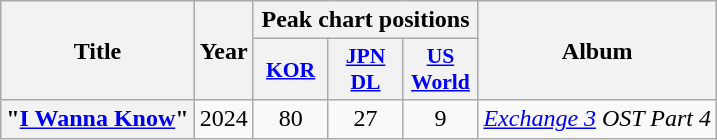<table class="wikitable plainrowheaders" style="text-align:center">
<tr>
<th scope="col" rowspan="2">Title</th>
<th scope="col" rowspan="2">Year</th>
<th scope="col" colspan="3">Peak chart positions</th>
<th scope="col" rowspan="2">Album</th>
</tr>
<tr>
<th scope="col" style="font-size:90%; width:3em"><a href='#'>KOR</a><br></th>
<th scope="col" style="font-size:90%;width:3em"><a href='#'>JPN<br>DL</a><br></th>
<th scope="col" style="font-size:90%;width:3em"><a href='#'>US<br>World</a><br></th>
</tr>
<tr>
<th scope="row">"<a href='#'>I Wanna Know</a>"</th>
<td>2024</td>
<td>80</td>
<td>27</td>
<td>9</td>
<td><em><a href='#'>Exchange 3</a> OST Part 4</em><br></td>
</tr>
</table>
